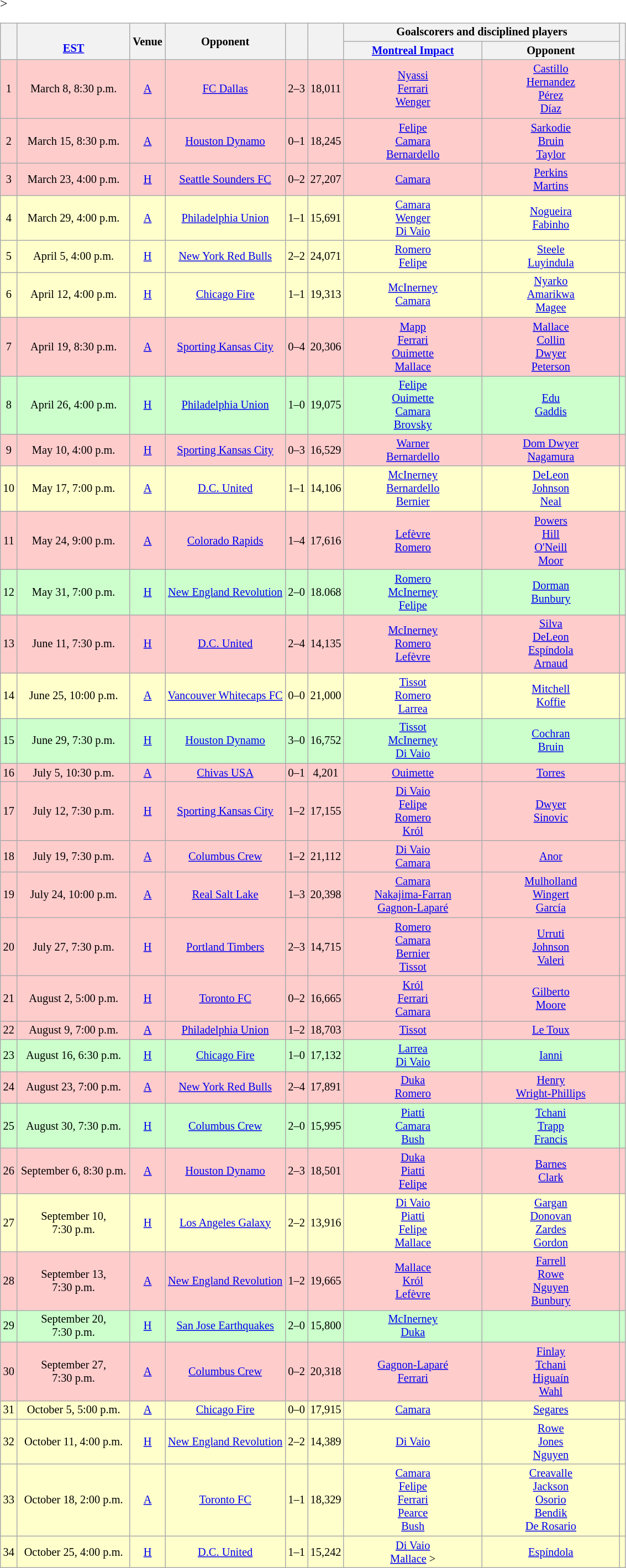<table class="wikitable" Style="text-align: center;font-size:85%">
<tr>
<th rowspan=2></th>
<th rowspan=2 style="width:130px"><br><a href='#'>EST</a></th>
<th rowspan=2>Venue</th>
<th rowspan=2>Opponent</th>
<th rowspan=2><br></th>
<th rowspan=2></th>
<th colspan=2>Goalscorers and disciplined players</th>
<th rowspan=2></th>
</tr>
<tr>
<th style="width:160px"><a href='#'>Montreal Impact</a></th>
<th style="width:160px">Opponent</th>
</tr>
<tr style="background:#fcc">
<td>1</td>
<td>March 8, 8:30 p.m.</td>
<td><a href='#'>A</a></td>
<td><a href='#'>FC Dallas</a></td>
<td>2–3</td>
<td>18,011</td>
<td><a href='#'>Nyassi</a>  <br><a href='#'>Ferrari</a> <br><a href='#'>Wenger</a> </td>
<td><a href='#'>Castillo</a> <br><a href='#'>Hernandez</a> <br><a href='#'>Pérez</a> <br><a href='#'>Díaz</a>  </td>
<td></td>
</tr>
<tr style="background:#fcc">
<td>2</td>
<td>March 15, 8:30 p.m.</td>
<td><a href='#'>A</a></td>
<td><a href='#'>Houston Dynamo</a></td>
<td>0–1</td>
<td>18,245</td>
<td><a href='#'>Felipe</a> <br><a href='#'>Camara</a> <br><a href='#'>Bernardello</a> </td>
<td><a href='#'>Sarkodie</a> <br><a href='#'>Bruin</a> <br><a href='#'>Taylor</a> </td>
<td></td>
</tr>
<tr style="background:#fcc" for a loss. -->>
<td>3</td>
<td>March 23, 4:00 p.m.<br></td>
<td><a href='#'>H</a></td>
<td><a href='#'>Seattle Sounders FC</a></td>
<td>0–2</td>
<td>27,207</td>
<td><a href='#'>Camara</a> </td>
<td><a href='#'>Perkins</a> <br><a href='#'>Martins</a> </td>
<td></td>
</tr>
<tr style="background:#ffc">
<td>4</td>
<td>March 29, 4:00 p.m.</td>
<td><a href='#'>A</a></td>
<td><a href='#'>Philadelphia Union</a></td>
<td>1–1</td>
<td>15,691</td>
<td><a href='#'>Camara</a> <br><a href='#'>Wenger</a> <br><a href='#'>Di Vaio</a> </td>
<td><a href='#'>Nogueira</a> <br><a href='#'>Fabinho</a> </td>
<td></td>
</tr>
<tr style="background:#ffc">
<td>5</td>
<td>April 5, 4:00 p.m.</td>
<td><a href='#'>H</a></td>
<td><a href='#'>New York Red Bulls</a></td>
<td>2–2</td>
<td>24,071</td>
<td><a href='#'>Romero</a> <br><a href='#'>Felipe</a> </td>
<td><a href='#'>Steele</a> <br><a href='#'>Luyindula</a> </td>
<td></td>
</tr>
<tr style="background:#ffc">
<td>6</td>
<td>April 12, 4:00 p.m.</td>
<td><a href='#'>H</a></td>
<td><a href='#'>Chicago Fire</a></td>
<td>1–1</td>
<td>19,313</td>
<td><a href='#'>McInerney</a> <br><a href='#'>Camara</a> </td>
<td><a href='#'>Nyarko</a> <br><a href='#'>Amarikwa</a> <br><a href='#'>Magee</a> </td>
<td></td>
</tr>
<tr style="background:#fcc">
<td>7</td>
<td>April 19, 8:30 p.m.</td>
<td><a href='#'>A</a></td>
<td><a href='#'>Sporting Kansas City</a></td>
<td>0–4</td>
<td>20,306</td>
<td><a href='#'>Mapp</a> <br><a href='#'>Ferrari</a> <br><a href='#'>Ouimette</a> <br><a href='#'>Mallace</a> </td>
<td><a href='#'>Mallace</a> <br><a href='#'>Collin</a> <br><a href='#'>Dwyer</a> <br><a href='#'>Peterson</a> </td>
<td></td>
</tr>
<tr style="background:#cfc">
<td>8</td>
<td>April 26, 4:00 p.m.</td>
<td><a href='#'>H</a></td>
<td><a href='#'>Philadelphia Union</a></td>
<td>1–0</td>
<td>19,075</td>
<td><a href='#'>Felipe</a> <br><a href='#'>Ouimette</a> <br><a href='#'>Camara</a> <br><a href='#'>Brovsky</a> </td>
<td><a href='#'>Edu</a> <br><a href='#'>Gaddis</a> </td>
<td></td>
</tr>
<tr style="background:#fcc">
<td>9</td>
<td>May 10, 4:00 p.m.</td>
<td><a href='#'>H</a></td>
<td><a href='#'>Sporting Kansas City</a></td>
<td>0–3</td>
<td>16,529</td>
<td><a href='#'>Warner</a> <br><a href='#'>Bernardello</a> </td>
<td><a href='#'>Dom Dwyer</a> <br><a href='#'>Nagamura</a> </td>
<td></td>
</tr>
<tr style="background:#ffc">
<td>10</td>
<td>May 17, 7:00 p.m.</td>
<td><a href='#'>A</a></td>
<td><a href='#'>D.C. United</a></td>
<td>1–1</td>
<td>14,106</td>
<td><a href='#'>McInerney</a> <br><a href='#'>Bernardello</a> <br><a href='#'>Bernier</a> </td>
<td><a href='#'>DeLeon</a> <br><a href='#'>Johnson</a> <br><a href='#'>Neal</a> </td>
<td></td>
</tr>
<tr style="background:#fcc">
<td>11</td>
<td>May 24, 9:00 p.m.</td>
<td><a href='#'>A</a></td>
<td><a href='#'>Colorado Rapids</a></td>
<td>1–4</td>
<td>17,616</td>
<td><a href='#'>Lefèvre</a> <br><a href='#'>Romero</a> </td>
<td><a href='#'>Powers</a> <br><a href='#'>Hill</a> <br><a href='#'>O'Neill</a> <br><a href='#'>Moor</a> </td>
<td></td>
</tr>
<tr style="background:#cfc">
<td>12</td>
<td>May 31, 7:00 p.m.</td>
<td><a href='#'>H</a></td>
<td><a href='#'>New England Revolution</a></td>
<td>2–0</td>
<td>18.068</td>
<td><a href='#'>Romero</a> <br><a href='#'>McInerney</a> <br><a href='#'>Felipe</a> </td>
<td><a href='#'>Dorman</a> <br><a href='#'>Bunbury</a> </td>
<td></td>
</tr>
<tr style="background:#fcc">
<td>13</td>
<td>June 11, 7:30 p.m.</td>
<td><a href='#'>H</a></td>
<td><a href='#'>D.C. United</a></td>
<td>2–4</td>
<td>14,135</td>
<td><a href='#'>McInerney</a> <br><a href='#'>Romero</a> <br><a href='#'>Lefèvre</a> </td>
<td><a href='#'>Silva</a> <br><a href='#'>DeLeon</a> <br><a href='#'>Espíndola</a> <br><a href='#'>Arnaud</a> </td>
<td></td>
</tr>
<tr style="background:#ffc">
<td>14</td>
<td>June 25, 10:00 p.m.</td>
<td><a href='#'>A</a></td>
<td><a href='#'>Vancouver Whitecaps FC</a></td>
<td>0–0</td>
<td>21,000</td>
<td><a href='#'>Tissot</a> <br><a href='#'>Romero</a> <br><a href='#'>Larrea</a> </td>
<td><a href='#'>Mitchell</a> <br><a href='#'>Koffie</a> </td>
<td></td>
</tr>
<tr style="background:#cfc">
<td>15</td>
<td>June 29, 7:30 p.m.</td>
<td><a href='#'>H</a></td>
<td><a href='#'>Houston Dynamo</a></td>
<td>3–0</td>
<td>16,752</td>
<td><a href='#'>Tissot</a> <br><a href='#'>McInerney</a> <br><a href='#'>Di Vaio</a> </td>
<td><a href='#'>Cochran</a> <br><a href='#'>Bruin</a> </td>
<td></td>
</tr>
<tr style="background:#fcc">
<td>16</td>
<td>July 5, 10:30 p.m.</td>
<td><a href='#'>A</a></td>
<td><a href='#'>Chivas USA</a></td>
<td>0–1</td>
<td>4,201</td>
<td><a href='#'>Ouimette</a> </td>
<td><a href='#'>Torres</a> </td>
<td></td>
</tr>
<tr style="background:#fcc">
<td>17</td>
<td>July 12, 7:30 p.m.</td>
<td><a href='#'>H</a></td>
<td><a href='#'>Sporting Kansas City</a></td>
<td>1–2</td>
<td>17,155</td>
<td><a href='#'>Di Vaio</a> <br><a href='#'>Felipe</a> <br><a href='#'>Romero</a> <br><a href='#'>Król</a> </td>
<td><a href='#'>Dwyer</a> <br><a href='#'>Sinovic</a> </td>
<td></td>
</tr>
<tr style="background:#fcc">
<td>18</td>
<td>July 19, 7:30 p.m.</td>
<td><a href='#'>A</a></td>
<td><a href='#'>Columbus Crew</a></td>
<td>1–2</td>
<td>21,112</td>
<td><a href='#'>Di Vaio</a> <br><a href='#'>Camara</a> </td>
<td><a href='#'>Anor</a> </td>
<td></td>
</tr>
<tr style="background:#fcc">
<td>19</td>
<td>July 24, 10:00 p.m.</td>
<td><a href='#'>A</a></td>
<td><a href='#'>Real Salt Lake</a></td>
<td>1–3</td>
<td>20,398</td>
<td><a href='#'>Camara</a> <br><a href='#'>Nakajima-Farran</a> <br><a href='#'>Gagnon-Laparé</a> </td>
<td><a href='#'>Mulholland</a> <br><a href='#'>Wingert</a> <br><a href='#'>García</a> </td>
<td></td>
</tr>
<tr style="background:#fcc">
<td>20</td>
<td>July 27, 7:30 p.m.</td>
<td><a href='#'>H</a></td>
<td><a href='#'>Portland Timbers</a></td>
<td>2–3</td>
<td>14,715</td>
<td><a href='#'>Romero</a> <br><a href='#'>Camara</a> <br><a href='#'>Bernier</a> <br><a href='#'>Tissot</a> </td>
<td><a href='#'>Urruti</a> <br><a href='#'>Johnson</a> <br><a href='#'>Valeri</a> </td>
<td></td>
</tr>
<tr style="background:#fcc">
<td>21</td>
<td>August 2, 5:00 p.m.</td>
<td><a href='#'>H</a></td>
<td><a href='#'>Toronto FC</a></td>
<td>0–2</td>
<td>16,665</td>
<td><a href='#'>Król</a> <br><a href='#'>Ferrari</a> <br><a href='#'>Camara</a> </td>
<td><a href='#'>Gilberto</a> <br><a href='#'>Moore</a> </td>
<td></td>
</tr>
<tr style="background:#fcc">
<td>22</td>
<td>August 9, 7:00 p.m.</td>
<td><a href='#'>A</a></td>
<td><a href='#'>Philadelphia Union</a></td>
<td>1–2</td>
<td>18,703</td>
<td><a href='#'>Tissot</a> </td>
<td><a href='#'>Le Toux</a> </td>
<td></td>
</tr>
<tr style="background:#cfc">
<td>23</td>
<td>August 16, 6:30 p.m.</td>
<td><a href='#'>H</a></td>
<td><a href='#'>Chicago Fire</a></td>
<td>1–0</td>
<td>17,132</td>
<td><a href='#'>Larrea</a> <br><a href='#'>Di Vaio</a> </td>
<td><a href='#'>Ianni</a> </td>
<td></td>
</tr>
<tr style="background:#fcc">
<td>24</td>
<td>August 23, 7:00 p.m.</td>
<td><a href='#'>A</a></td>
<td><a href='#'>New York Red Bulls</a></td>
<td>2–4</td>
<td>17,891</td>
<td><a href='#'>Duka</a> <br><a href='#'>Romero</a> </td>
<td><a href='#'>Henry</a> <br><a href='#'>Wright-Phillips</a> </td>
<td></td>
</tr>
<tr style="background:#cfc">
<td>25</td>
<td>August 30, 7:30 p.m.</td>
<td><a href='#'>H</a></td>
<td><a href='#'>Columbus Crew</a></td>
<td>2–0</td>
<td>15,995</td>
<td><a href='#'>Piatti</a> <br><a href='#'>Camara</a> <br><a href='#'>Bush</a> </td>
<td><a href='#'>Tchani</a> <br><a href='#'>Trapp</a> <br><a href='#'>Francis</a> </td>
<td></td>
</tr>
<tr style="background:#fcc">
<td>26</td>
<td>September 6, 8:30 p.m.</td>
<td><a href='#'>A</a></td>
<td><a href='#'>Houston Dynamo</a></td>
<td>2–3</td>
<td>18,501</td>
<td><a href='#'>Duka</a> <br><a href='#'>Piatti</a> <br><a href='#'>Felipe</a> </td>
<td><a href='#'>Barnes</a> <br><a href='#'>Clark</a> </td>
<td></td>
</tr>
<tr style="background:#ffc">
<td>27</td>
<td>September 10, 7:30 p.m.</td>
<td><a href='#'>H</a></td>
<td><a href='#'>Los Angeles Galaxy</a></td>
<td>2–2</td>
<td>13,916</td>
<td><a href='#'>Di Vaio</a> <br><a href='#'>Piatti</a> <br><a href='#'>Felipe</a> <br><a href='#'>Mallace</a> </td>
<td><a href='#'>Gargan</a> <br><a href='#'>Donovan</a> <br><a href='#'>Zardes</a> <br><a href='#'>Gordon</a> </td>
<td></td>
</tr>
<tr style="background:#fcc">
<td>28</td>
<td>September 13, 7:30 p.m.</td>
<td><a href='#'>A</a></td>
<td><a href='#'>New England Revolution</a></td>
<td>1–2</td>
<td>19,665</td>
<td><a href='#'>Mallace</a> <br><a href='#'>Król</a> <br><a href='#'>Lefèvre</a> </td>
<td><a href='#'>Farrell</a> <br><a href='#'>Rowe</a> <br><a href='#'>Nguyen</a> <br><a href='#'>Bunbury</a> </td>
<td></td>
</tr>
<tr style="background:#cfc">
<td>29</td>
<td>September 20, 7:30 p.m.</td>
<td><a href='#'>H</a></td>
<td><a href='#'>San Jose Earthquakes</a></td>
<td>2–0</td>
<td>15,800</td>
<td><a href='#'>McInerney</a> <br><a href='#'>Duka</a> </td>
<td></td>
<td></td>
</tr>
<tr style="background:#fcc">
<td>30</td>
<td>September 27, 7:30 p.m.</td>
<td><a href='#'>A</a></td>
<td><a href='#'>Columbus Crew</a></td>
<td>0–2</td>
<td>20,318</td>
<td><a href='#'>Gagnon-Laparé</a> <br><a href='#'>Ferrari</a> </td>
<td><a href='#'>Finlay</a> <br><a href='#'>Tchani</a> <br><a href='#'>Higuaín</a> <br><a href='#'>Wahl</a> </td>
<td></td>
</tr>
<tr style="background:#ffc">
<td>31</td>
<td>October 5, 5:00 p.m.</td>
<td><a href='#'>A</a></td>
<td><a href='#'>Chicago Fire</a></td>
<td>0–0</td>
<td>17,915</td>
<td><a href='#'>Camara</a> </td>
<td><a href='#'>Segares</a> </td>
<td></td>
</tr>
<tr style="background:#ffc">
<td>32</td>
<td>October 11, 4:00 p.m.</td>
<td><a href='#'>H</a></td>
<td><a href='#'>New England Revolution</a></td>
<td>2–2</td>
<td>14,389</td>
<td><a href='#'>Di Vaio</a> </td>
<td><a href='#'>Rowe</a> <br><a href='#'>Jones</a> <br><a href='#'>Nguyen</a> </td>
<td></td>
</tr>
<tr style="background:#ffc">
<td>33</td>
<td>October 18, 2:00 p.m.</td>
<td><a href='#'>A</a></td>
<td><a href='#'>Toronto FC</a></td>
<td>1–1</td>
<td>18,329</td>
<td><a href='#'>Camara</a> <br><a href='#'>Felipe</a> <br><a href='#'>Ferrari</a> <br><a href='#'>Pearce</a> <br><a href='#'>Bush</a> </td>
<td><a href='#'>Creavalle</a> <br><a href='#'>Jackson</a> <br><a href='#'>Osorio</a> <br><a href='#'>Bendik</a> <br><a href='#'>De Rosario</a> </td>
<td></td>
</tr>
<tr style="background:#ffc">
<td>34</td>
<td>October 25, 4:00 p.m.</td>
<td><a href='#'>H</a></td>
<td><a href='#'>D.C. United</a></td>
<td>1–1</td>
<td>15,242</td>
<td><a href='#'>Di Vaio</a> <br><a href='#'>Mallace</a> ></td>
<td><a href='#'>Espíndola</a> </td>
<td></td>
</tr>
</table>
